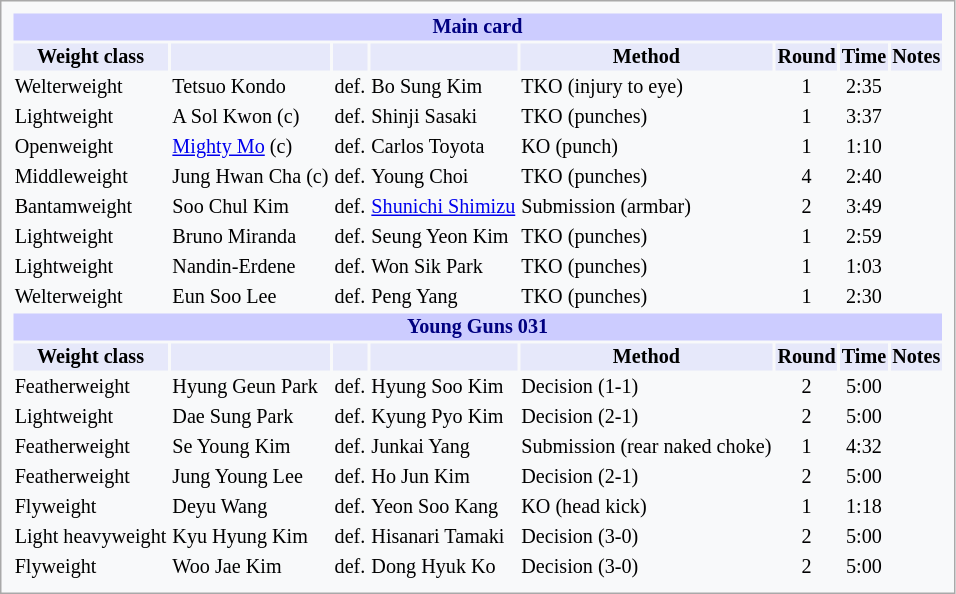<table style="font-size: 84%; border: 1px solid darkgray; padding: 0.43em; background-color: #F8F9FA;">
<tr>
<th colspan="8" style="background-color: #ccf; color: #000080; text-align: center;">Main card</th>
</tr>
<tr>
<th colspan="1" style="background-color: #E6E8FA; color: #000000; text-align: center;">Weight class</th>
<th colspan="1" style="background-color: #E6E8FA; color: #000000; text-align: center;"></th>
<th colspan="1" style="background-color: #E6E8FA; color: #000000; text-align: center;"></th>
<th colspan="1" style="background-color: #E6E8FA; color: #000000; text-align: center;"></th>
<th colspan="1" style="background-color: #E6E8FA; color: #000000; text-align: center;">Method</th>
<th colspan="1" style="background-color: #E6E8FA; color: #000000; text-align: center;">Round</th>
<th colspan="1" style="background-color: #E6E8FA; color: #000000; text-align: center;">Time</th>
<th colspan="1" style="background-color: #E6E8FA; color: #000000; text-align: center;">Notes</th>
</tr>
<tr>
<td>Welterweight</td>
<td> Tetsuo Kondo</td>
<td>def.</td>
<td> Bo Sung Kim</td>
<td>TKO (injury to eye)</td>
<td align="center">1</td>
<td align="center">2:35</td>
<td></td>
</tr>
<tr>
<td>Lightweight</td>
<td> A Sol Kwon (c)</td>
<td>def.</td>
<td> Shinji Sasaki</td>
<td>TKO (punches)</td>
<td align="center">1</td>
<td align="center">3:37</td>
<td></td>
</tr>
<tr>
<td>Openweight</td>
<td> <a href='#'>Mighty Mo</a> (c)</td>
<td>def.</td>
<td> Carlos Toyota</td>
<td>KO (punch)</td>
<td align="center">1</td>
<td align="center">1:10</td>
<td></td>
</tr>
<tr>
<td>Middleweight</td>
<td> Jung Hwan Cha (c)</td>
<td>def.</td>
<td> Young Choi</td>
<td>TKO (punches)</td>
<td align="center">4</td>
<td align="center">2:40</td>
<td></td>
</tr>
<tr>
<td>Bantamweight</td>
<td> Soo Chul Kim</td>
<td>def.</td>
<td> <a href='#'>Shunichi Shimizu</a></td>
<td>Submission (armbar)</td>
<td align="center">2</td>
<td align="center">3:49</td>
<td></td>
</tr>
<tr>
<td>Lightweight</td>
<td> Bruno Miranda</td>
<td>def.</td>
<td> Seung Yeon Kim</td>
<td>TKO (punches)</td>
<td align="center">1</td>
<td align="center">2:59</td>
<td></td>
</tr>
<tr>
<td>Lightweight</td>
<td> Nandin-Erdene</td>
<td>def.</td>
<td> Won Sik Park</td>
<td>TKO (punches)</td>
<td align="center">1</td>
<td align="center">1:03</td>
<td></td>
</tr>
<tr>
<td>Welterweight</td>
<td> Eun Soo Lee</td>
<td>def.</td>
<td> Peng Yang</td>
<td>TKO (punches)</td>
<td align="center">1</td>
<td align="center">2:30</td>
<td></td>
</tr>
<tr>
<th colspan="8" style="background-color: #ccf; color: #000080; text-align: center;">Young Guns 031</th>
</tr>
<tr>
<th colspan="1" style="background-color: #E6E8FA; color: #000000; text-align: center;">Weight class</th>
<th colspan="1" style="background-color: #E6E8FA; color: #000000; text-align: center;"></th>
<th colspan="1" style="background-color: #E6E8FA; color: #000000; text-align: center;"></th>
<th colspan="1" style="background-color: #E6E8FA; color: #000000; text-align: center;"></th>
<th colspan="1" style="background-color: #E6E8FA; color: #000000; text-align: center;">Method</th>
<th colspan="1" style="background-color: #E6E8FA; color: #000000; text-align: center;">Round</th>
<th colspan="1" style="background-color: #E6E8FA; color: #000000; text-align: center;">Time</th>
<th colspan="1" style="background-color: #E6E8FA; color: #000000; text-align: center;">Notes</th>
</tr>
<tr>
<td>Featherweight</td>
<td> Hyung Geun Park</td>
<td>def.</td>
<td> Hyung Soo Kim</td>
<td>Decision (1-1)</td>
<td align="center">2</td>
<td align="center">5:00</td>
<td></td>
</tr>
<tr>
<td>Lightweight</td>
<td> Dae Sung Park</td>
<td>def.</td>
<td> Kyung Pyo Kim</td>
<td>Decision (2-1)</td>
<td align="center">2</td>
<td align="center">5:00</td>
<td></td>
</tr>
<tr>
<td>Featherweight</td>
<td> Se Young Kim</td>
<td>def.</td>
<td> Junkai Yang</td>
<td>Submission (rear naked choke)</td>
<td align="center">1</td>
<td align="center">4:32</td>
<td></td>
</tr>
<tr>
<td>Featherweight</td>
<td> Jung Young Lee</td>
<td>def.</td>
<td> Ho Jun Kim</td>
<td>Decision (2-1)</td>
<td align="center">2</td>
<td align="center">5:00</td>
<td></td>
</tr>
<tr>
<td>Flyweight</td>
<td> Deyu Wang</td>
<td>def.</td>
<td> Yeon Soo Kang</td>
<td>KO (head kick)</td>
<td align="center">1</td>
<td align="center">1:18</td>
<td></td>
</tr>
<tr>
<td>Light heavyweight</td>
<td> Kyu Hyung Kim</td>
<td>def.</td>
<td> Hisanari Tamaki</td>
<td>Decision (3-0)</td>
<td align="center">2</td>
<td align="center">5:00</td>
<td></td>
</tr>
<tr>
<td>Flyweight</td>
<td> Woo Jae Kim</td>
<td>def.</td>
<td> Dong Hyuk Ko</td>
<td>Decision (3-0)</td>
<td align="center">2</td>
<td align="center">5:00</td>
<td></td>
</tr>
</table>
